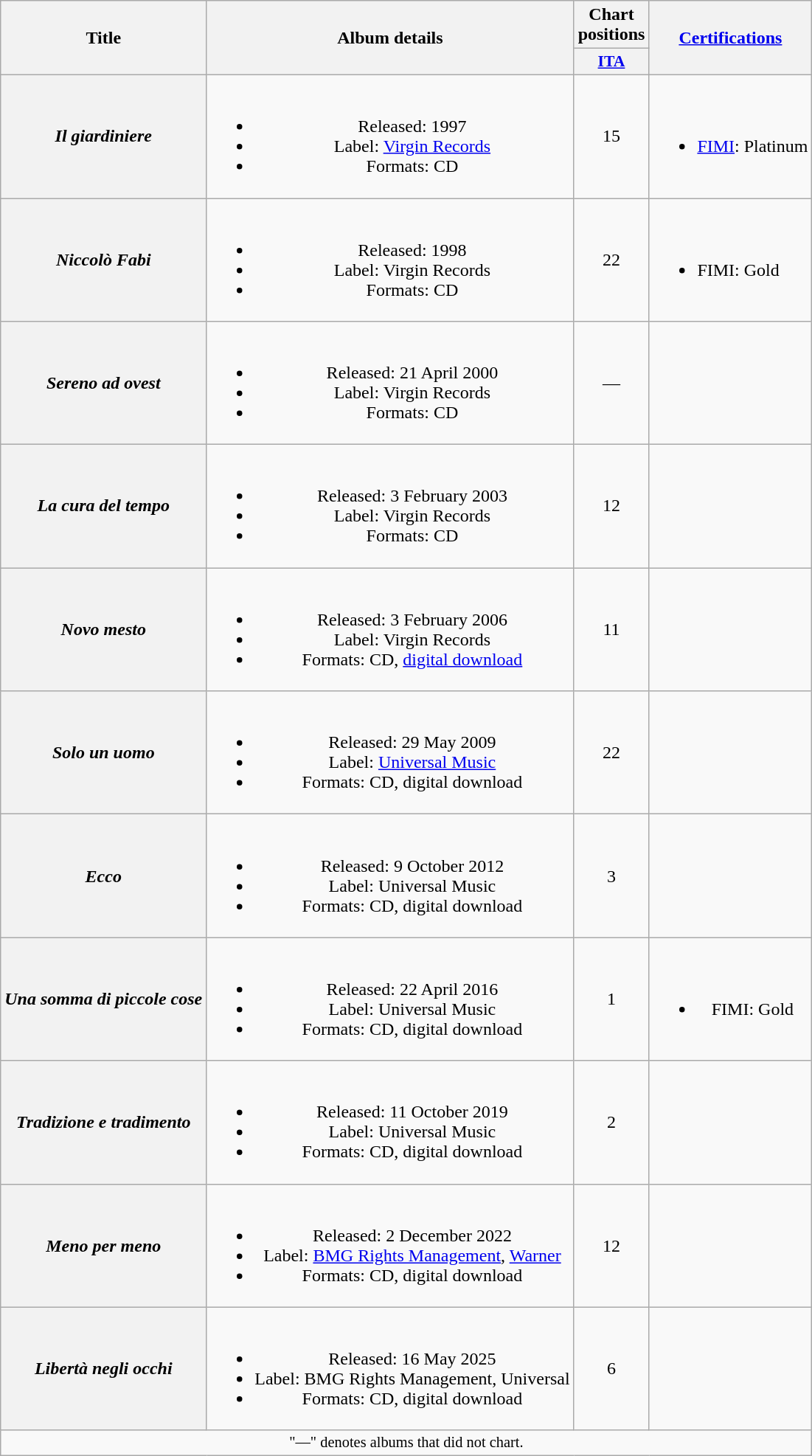<table class="wikitable plainrowheaders" style="text-align:center;" border="1">
<tr>
<th scope="col" rowspan="2">Title</th>
<th scope="col" rowspan="2">Album details</th>
<th scope="col" colspan="1">Chart positions</th>
<th scope="col" rowspan="2"><a href='#'>Certifications</a></th>
</tr>
<tr>
<th scope="col" style="width:3em;font-size:90%;"><a href='#'>ITA</a><br></th>
</tr>
<tr>
<th scope="row"><em>Il giardiniere</em></th>
<td><br><ul><li>Released: 1997</li><li>Label: <a href='#'>Virgin Records</a></li><li>Formats: CD</li></ul></td>
<td>15</td>
<td align="left"><br><ul><li><a href='#'>FIMI</a>: Platinum</li></ul></td>
</tr>
<tr>
<th scope="row"><em>Niccolò Fabi</em></th>
<td><br><ul><li>Released: 1998</li><li>Label: Virgin Records</li><li>Formats: CD</li></ul></td>
<td>22</td>
<td align="left"><br><ul><li>FIMI: Gold</li></ul></td>
</tr>
<tr>
<th scope="row"><em>Sereno ad ovest</em></th>
<td><br><ul><li>Released: 21 April 2000</li><li>Label: Virgin Records</li><li>Formats: CD</li></ul></td>
<td>—</td>
<td align="left"></td>
</tr>
<tr>
<th scope="row"><em>La cura del tempo</em></th>
<td><br><ul><li>Released: 3 February 2003</li><li>Label: Virgin Records</li><li>Formats: CD</li></ul></td>
<td>12</td>
<td align="left"></td>
</tr>
<tr>
<th scope="row"><em>Novo mesto</em></th>
<td><br><ul><li>Released: 3 February 2006</li><li>Label: Virgin Records</li><li>Formats: CD, <a href='#'>digital download</a></li></ul></td>
<td>11</td>
<td align="left"></td>
</tr>
<tr>
<th scope="row"><em>Solo un uomo</em></th>
<td><br><ul><li>Released: 29 May 2009</li><li>Label: <a href='#'>Universal Music</a></li><li>Formats: CD, digital download</li></ul></td>
<td>22</td>
<td align="left"></td>
</tr>
<tr>
<th scope="row"><em>Ecco</em></th>
<td><br><ul><li>Released: 9 October 2012</li><li>Label: Universal Music</li><li>Formats: CD, digital download</li></ul></td>
<td>3</td>
<td align="left"></td>
</tr>
<tr>
<th scope="row"><em>Una somma di piccole cose</em></th>
<td><br><ul><li>Released: 22 April 2016</li><li>Label: Universal Music</li><li>Formats: CD, digital download</li></ul></td>
<td>1</td>
<td><br><ul><li>FIMI: Gold</li></ul></td>
</tr>
<tr>
<th scope="row"><em>Tradizione e tradimento</em></th>
<td><br><ul><li>Released: 11 October 2019</li><li>Label: Universal Music</li><li>Formats: CD, digital download</li></ul></td>
<td>2</td>
<td></td>
</tr>
<tr>
<th scope="row"><em>Meno per meno</em></th>
<td><br><ul><li>Released: 2 December 2022</li><li>Label: <a href='#'>BMG Rights Management</a>, <a href='#'>Warner</a></li><li>Formats: CD, digital download</li></ul></td>
<td>12</td>
<td></td>
</tr>
<tr>
<th scope="row"><em>Libertà negli occhi</em></th>
<td><br><ul><li>Released: 16 May 2025</li><li>Label: BMG Rights Management, Universal</li><li>Formats: CD, digital download</li></ul></td>
<td>6<br></td>
<td></td>
</tr>
<tr>
<td colspan="30" style="font-size:85%">"—" denotes albums that did not chart.</td>
</tr>
</table>
